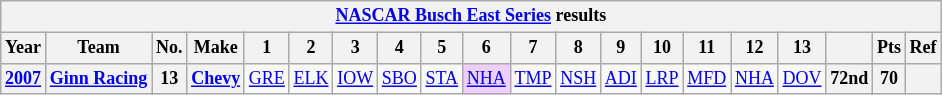<table class="wikitable" style="text-align:center; font-size:75%">
<tr>
<th colspan=20><a href='#'>NASCAR Busch East Series</a> results</th>
</tr>
<tr>
<th>Year</th>
<th>Team</th>
<th>No.</th>
<th>Make</th>
<th>1</th>
<th>2</th>
<th>3</th>
<th>4</th>
<th>5</th>
<th>6</th>
<th>7</th>
<th>8</th>
<th>9</th>
<th>10</th>
<th>11</th>
<th>12</th>
<th>13</th>
<th></th>
<th>Pts</th>
<th>Ref</th>
</tr>
<tr>
<th><a href='#'>2007</a></th>
<th><a href='#'>Ginn Racing</a></th>
<th>13</th>
<th><a href='#'>Chevy</a></th>
<td><a href='#'>GRE</a></td>
<td><a href='#'>ELK</a></td>
<td><a href='#'>IOW</a></td>
<td><a href='#'>SBO</a></td>
<td><a href='#'>STA</a></td>
<td style="background:#EFCFFF;"><a href='#'>NHA</a><br></td>
<td><a href='#'>TMP</a></td>
<td><a href='#'>NSH</a></td>
<td><a href='#'>ADI</a></td>
<td><a href='#'>LRP</a></td>
<td><a href='#'>MFD</a></td>
<td><a href='#'>NHA</a></td>
<td><a href='#'>DOV</a></td>
<th>72nd</th>
<th>70</th>
<th></th>
</tr>
</table>
